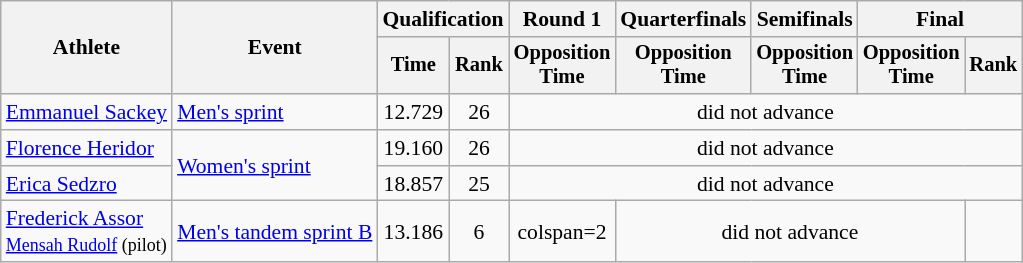<table class="wikitable" style="font-size:90%;">
<tr>
<th rowspan=2>Athlete</th>
<th rowspan=2>Event</th>
<th colspan=2>Qualification</th>
<th>Round 1</th>
<th>Quarterfinals</th>
<th>Semifinals</th>
<th colspan=2>Final</th>
</tr>
<tr style="font-size:95%">
<th>Time</th>
<th>Rank</th>
<th>Opposition<br>Time</th>
<th>Opposition<br>Time</th>
<th>Opposition<br>Time</th>
<th>Opposition<br>Time</th>
<th>Rank</th>
</tr>
<tr align=center>
<td align=left><a href='#'>Emmanuel Sackey</a></td>
<td align=left rowspan=1><a href='#'>Men's sprint</a></td>
<td>12.729</td>
<td>26</td>
<td colspan=5>did not advance</td>
</tr>
<tr align=center>
<td align=left><a href='#'>Florence Heridor</a></td>
<td align=left rowspan=2><a href='#'>Women's sprint</a></td>
<td>19.160</td>
<td>26</td>
<td colspan=5>did not advance</td>
</tr>
<tr align=center>
<td align=left><a href='#'>Erica Sedzro</a></td>
<td>18.857</td>
<td>25</td>
<td colspan=5>did not advance</td>
</tr>
<tr align=center>
<td align=left><a href='#'>Frederick Assor</a><br><small><a href='#'>Mensah Rudolf</a> (pilot)</small></td>
<td align=left><a href='#'>Men's tandem sprint B</a></td>
<td>13.186</td>
<td>6</td>
<td>colspan=2 </td>
<td colspan=3>did not advance</td>
</tr>
</table>
